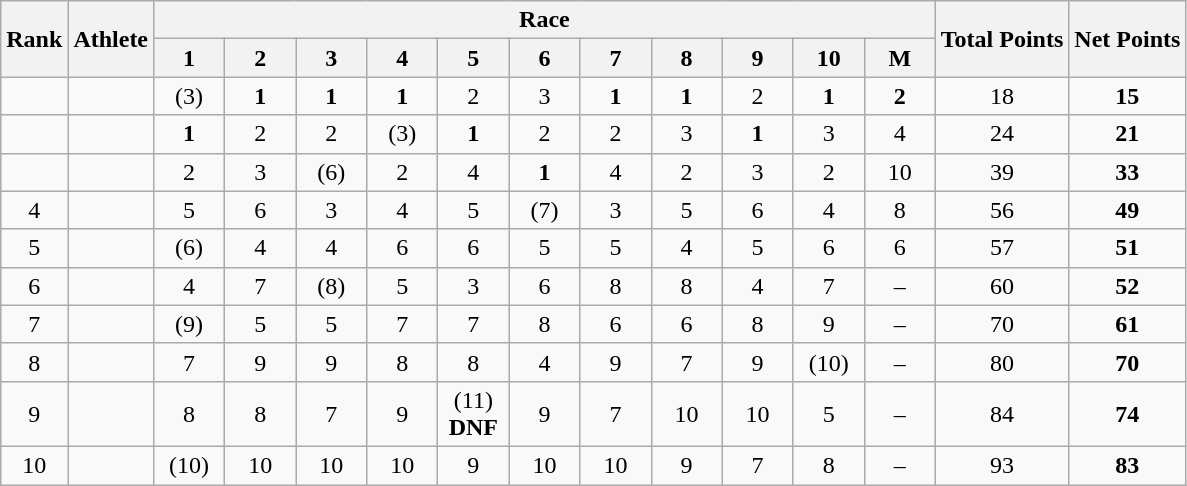<table class="wikitable" style="text-align:center">
<tr>
<th rowspan="2">Rank</th>
<th rowspan="2">Athlete</th>
<th colspan="11">Race</th>
<th rowspan="2">Total Points</th>
<th rowspan="2">Net Points</th>
</tr>
<tr>
<th width=40>1</th>
<th width=40>2</th>
<th width=40>3</th>
<th width=40>4</th>
<th width=40>5</th>
<th width=40>6</th>
<th width=40>7</th>
<th width=40>8</th>
<th width=40>9</th>
<th width=40>10</th>
<th width=40>M</th>
</tr>
<tr>
<td></td>
<td align=left></td>
<td>(3)</td>
<td><strong>1</strong></td>
<td><strong>1</strong></td>
<td><strong>1</strong></td>
<td>2</td>
<td>3</td>
<td><strong>1</strong></td>
<td><strong>1</strong></td>
<td>2</td>
<td><strong>1</strong></td>
<td><strong>2</strong></td>
<td align="center">18</td>
<td align="center"><strong>15</strong></td>
</tr>
<tr>
<td></td>
<td align=left></td>
<td><strong>1</strong></td>
<td>2</td>
<td>2</td>
<td>(3)</td>
<td><strong>1</strong></td>
<td>2</td>
<td>2</td>
<td>3</td>
<td><strong>1</strong></td>
<td>3</td>
<td>4</td>
<td align="center">24</td>
<td align="center"><strong>21</strong></td>
</tr>
<tr>
<td></td>
<td align=left></td>
<td>2</td>
<td>3</td>
<td>(6)</td>
<td>2</td>
<td>4</td>
<td><strong>1</strong></td>
<td>4</td>
<td>2</td>
<td>3</td>
<td>2</td>
<td>10</td>
<td align="center">39</td>
<td align="center"><strong>33</strong></td>
</tr>
<tr>
<td>4</td>
<td align=left></td>
<td>5</td>
<td>6</td>
<td>3</td>
<td>4</td>
<td>5</td>
<td>(7)</td>
<td>3</td>
<td>5</td>
<td>6</td>
<td>4</td>
<td>8</td>
<td align="center">56</td>
<td align="center"><strong>49</strong></td>
</tr>
<tr>
<td>5</td>
<td align=left></td>
<td>(6)</td>
<td>4</td>
<td>4</td>
<td>6</td>
<td>6</td>
<td>5</td>
<td>5</td>
<td>4</td>
<td>5</td>
<td>6</td>
<td>6</td>
<td align="center">57</td>
<td align="center"><strong>51</strong></td>
</tr>
<tr>
<td>6</td>
<td align=left></td>
<td>4</td>
<td>7</td>
<td>(8)</td>
<td>5</td>
<td>3</td>
<td>6</td>
<td>8</td>
<td>8</td>
<td>4</td>
<td>7</td>
<td>–</td>
<td align="center">60</td>
<td align="center"><strong>52</strong></td>
</tr>
<tr>
<td>7</td>
<td align=left></td>
<td>(9)</td>
<td>5</td>
<td>5</td>
<td>7</td>
<td>7</td>
<td>8</td>
<td>6</td>
<td>6</td>
<td>8</td>
<td>9</td>
<td>–</td>
<td align="center">70</td>
<td align="center"><strong>61</strong></td>
</tr>
<tr>
<td>8</td>
<td align=left></td>
<td>7</td>
<td>9</td>
<td>9</td>
<td>8</td>
<td>8</td>
<td>4</td>
<td>9</td>
<td>7</td>
<td>9</td>
<td>(10)</td>
<td>–</td>
<td align="center">80</td>
<td align="center"><strong>70</strong></td>
</tr>
<tr>
<td>9</td>
<td align=left></td>
<td>8</td>
<td>8</td>
<td>7</td>
<td>9</td>
<td>(11) <br><strong>DNF</strong></td>
<td>9</td>
<td>7</td>
<td>10</td>
<td>10</td>
<td>5</td>
<td>–</td>
<td align="center">84</td>
<td align="center"><strong>74</strong></td>
</tr>
<tr>
<td>10</td>
<td align=left></td>
<td>(10)</td>
<td>10</td>
<td>10</td>
<td>10</td>
<td>9</td>
<td>10</td>
<td>10</td>
<td>9</td>
<td>7</td>
<td>8</td>
<td>–</td>
<td align="center">93</td>
<td align="center"><strong>83</strong></td>
</tr>
</table>
